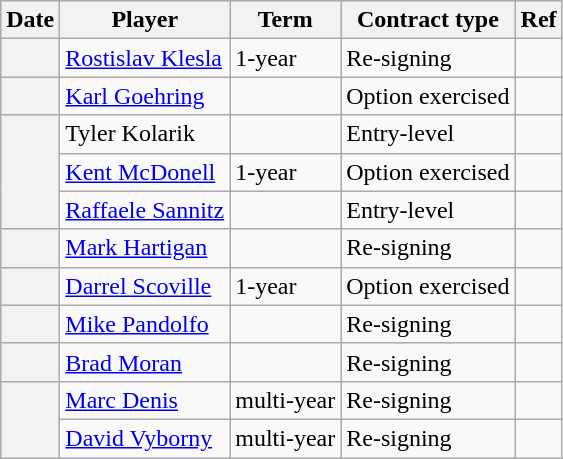<table class="wikitable plainrowheaders">
<tr style="background:#ddd; text-align:center;">
<th>Date</th>
<th>Player</th>
<th>Term</th>
<th>Contract type</th>
<th>Ref</th>
</tr>
<tr>
<th scope="row"></th>
<td><a href='#'>Rostislav Klesla</a></td>
<td>1-year</td>
<td>Re-signing</td>
<td></td>
</tr>
<tr>
<th scope="row"></th>
<td><a href='#'>Karl Goehring</a></td>
<td></td>
<td>Option exercised</td>
<td></td>
</tr>
<tr>
<th scope="row" rowspan=3></th>
<td>Tyler Kolarik</td>
<td></td>
<td>Entry-level</td>
<td></td>
</tr>
<tr>
<td><a href='#'>Kent McDonell</a></td>
<td>1-year</td>
<td>Option exercised</td>
<td></td>
</tr>
<tr>
<td><a href='#'>Raffaele Sannitz</a></td>
<td></td>
<td>Entry-level</td>
<td></td>
</tr>
<tr>
<th scope="row"></th>
<td><a href='#'>Mark Hartigan</a></td>
<td></td>
<td>Re-signing</td>
<td></td>
</tr>
<tr>
<th scope="row"></th>
<td><a href='#'>Darrel Scoville</a></td>
<td>1-year</td>
<td>Option exercised</td>
<td></td>
</tr>
<tr>
<th scope="row"></th>
<td><a href='#'>Mike Pandolfo</a></td>
<td></td>
<td>Re-signing</td>
<td></td>
</tr>
<tr>
<th scope="row"></th>
<td><a href='#'>Brad Moran</a></td>
<td></td>
<td>Re-signing</td>
<td></td>
</tr>
<tr>
<th scope="row" rowspan=2></th>
<td><a href='#'>Marc Denis</a></td>
<td>multi-year</td>
<td>Re-signing</td>
<td></td>
</tr>
<tr>
<td><a href='#'>David Vyborny</a></td>
<td>multi-year</td>
<td>Re-signing</td>
<td></td>
</tr>
</table>
